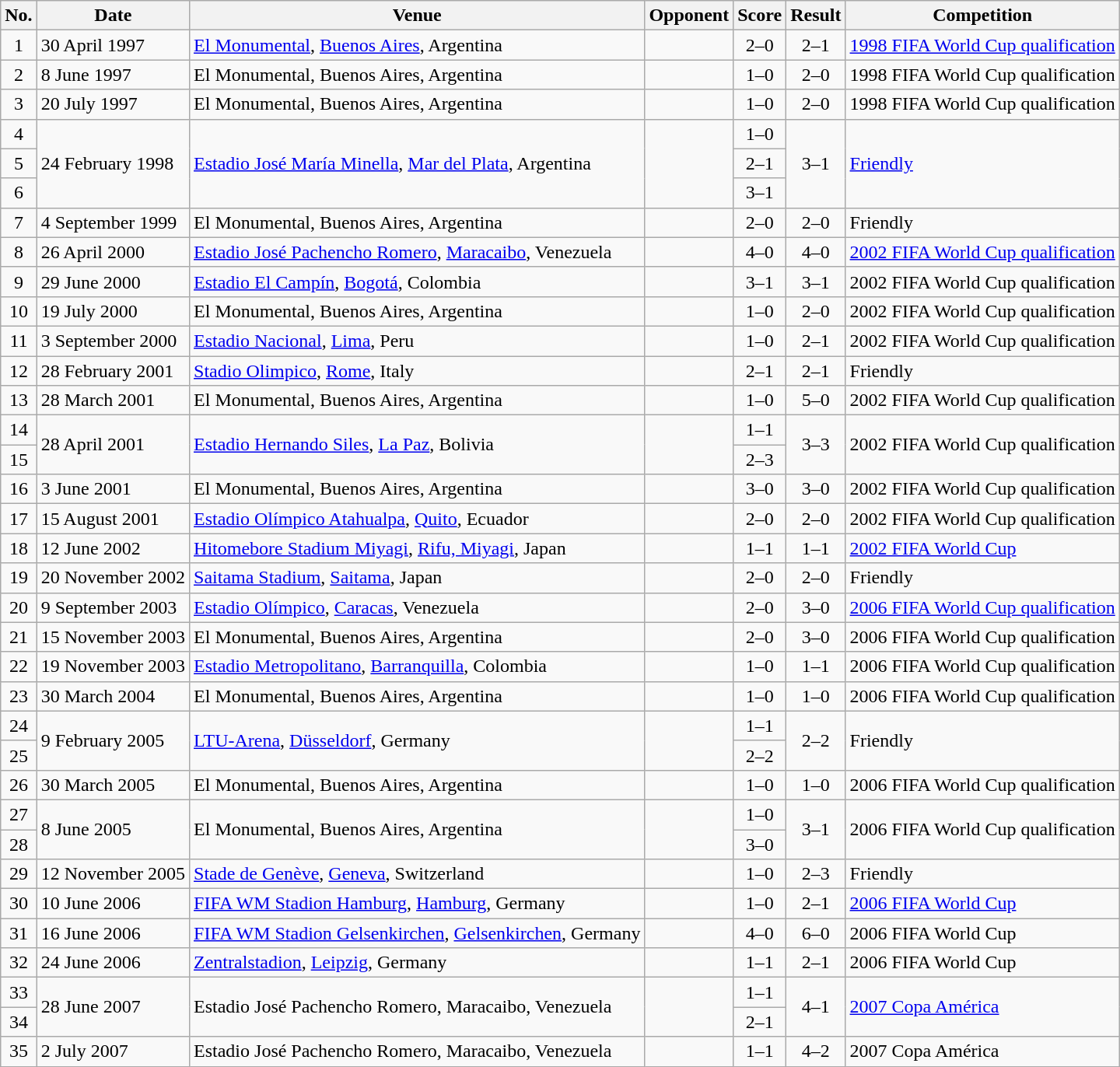<table class="wikitable sortable">
<tr>
<th scope="col">No.</th>
<th scope="col">Date</th>
<th scope="col">Venue</th>
<th scope="col">Opponent</th>
<th scope="col">Score</th>
<th scope="col">Result</th>
<th scope="col">Competition</th>
</tr>
<tr>
<td align="center">1</td>
<td>30 April 1997</td>
<td><a href='#'>El Monumental</a>, <a href='#'>Buenos Aires</a>, Argentina</td>
<td></td>
<td align="center">2–0</td>
<td align="center">2–1</td>
<td><a href='#'>1998 FIFA World Cup qualification</a></td>
</tr>
<tr>
<td align="center">2</td>
<td>8 June 1997</td>
<td>El Monumental, Buenos Aires, Argentina</td>
<td></td>
<td align="center">1–0</td>
<td align="center">2–0</td>
<td>1998 FIFA World Cup qualification</td>
</tr>
<tr>
<td align="center">3</td>
<td>20 July 1997</td>
<td>El Monumental, Buenos Aires, Argentina</td>
<td></td>
<td align="center">1–0</td>
<td align="center">2–0</td>
<td>1998 FIFA World Cup qualification</td>
</tr>
<tr>
<td align="center">4</td>
<td rowspan="3">24 February 1998</td>
<td rowspan="3"><a href='#'>Estadio José María Minella</a>, <a href='#'>Mar del Plata</a>, Argentina</td>
<td rowspan="3"></td>
<td align="center">1–0</td>
<td rowspan="3" style="text-align:center">3–1</td>
<td rowspan="3"><a href='#'>Friendly</a></td>
</tr>
<tr>
<td align="center">5</td>
<td align="center">2–1</td>
</tr>
<tr>
<td align="center">6</td>
<td align="center">3–1</td>
</tr>
<tr>
<td align="center">7</td>
<td>4 September 1999</td>
<td>El Monumental, Buenos Aires, Argentina</td>
<td></td>
<td align="center">2–0</td>
<td align="center">2–0</td>
<td>Friendly</td>
</tr>
<tr>
<td align="center">8</td>
<td>26 April 2000</td>
<td><a href='#'>Estadio José Pachencho Romero</a>, <a href='#'>Maracaibo</a>, Venezuela</td>
<td></td>
<td align="center">4–0</td>
<td align="center">4–0</td>
<td><a href='#'>2002 FIFA World Cup qualification</a></td>
</tr>
<tr>
<td align="center">9</td>
<td>29 June 2000</td>
<td><a href='#'>Estadio El Campín</a>, <a href='#'>Bogotá</a>, Colombia</td>
<td></td>
<td align="center">3–1</td>
<td align="center">3–1</td>
<td>2002 FIFA World Cup qualification</td>
</tr>
<tr>
<td align="center">10</td>
<td>19 July 2000</td>
<td>El Monumental, Buenos Aires, Argentina</td>
<td></td>
<td align="center">1–0</td>
<td align="center">2–0</td>
<td>2002 FIFA World Cup qualification</td>
</tr>
<tr>
<td align="center">11</td>
<td>3 September 2000</td>
<td><a href='#'>Estadio Nacional</a>, <a href='#'>Lima</a>, Peru</td>
<td></td>
<td align="center">1–0</td>
<td align="center">2–1</td>
<td>2002 FIFA World Cup qualification</td>
</tr>
<tr>
<td align="center">12</td>
<td>28 February 2001</td>
<td><a href='#'>Stadio Olimpico</a>, <a href='#'>Rome</a>, Italy</td>
<td></td>
<td align="center">2–1</td>
<td align="center">2–1</td>
<td>Friendly</td>
</tr>
<tr>
<td align="center">13</td>
<td>28 March 2001</td>
<td>El Monumental, Buenos Aires, Argentina</td>
<td></td>
<td align="center">1–0</td>
<td align="center">5–0</td>
<td>2002 FIFA World Cup qualification</td>
</tr>
<tr>
<td align="center">14</td>
<td rowspan="2">28 April 2001</td>
<td rowspan="2"><a href='#'>Estadio Hernando Siles</a>, <a href='#'>La Paz</a>, Bolivia</td>
<td rowspan="2"></td>
<td align="center">1–1</td>
<td rowspan="2" style="text-align:center">3–3</td>
<td rowspan="2">2002 FIFA World Cup qualification</td>
</tr>
<tr>
<td align="center">15</td>
<td align="center">2–3</td>
</tr>
<tr>
<td align="center">16</td>
<td>3 June 2001</td>
<td>El Monumental, Buenos Aires, Argentina</td>
<td></td>
<td align="center">3–0</td>
<td align="center">3–0</td>
<td>2002 FIFA World Cup qualification</td>
</tr>
<tr>
<td align="center">17</td>
<td>15 August 2001</td>
<td><a href='#'>Estadio Olímpico Atahualpa</a>, <a href='#'>Quito</a>, Ecuador</td>
<td></td>
<td align="center">2–0</td>
<td align="center">2–0</td>
<td>2002 FIFA World Cup qualification</td>
</tr>
<tr>
<td align="center">18</td>
<td>12 June 2002</td>
<td><a href='#'>Hitomebore Stadium Miyagi</a>, <a href='#'>Rifu, Miyagi</a>, Japan</td>
<td></td>
<td align="center">1–1</td>
<td align="center">1–1</td>
<td><a href='#'>2002 FIFA World Cup</a></td>
</tr>
<tr>
<td align="center">19</td>
<td>20 November 2002</td>
<td><a href='#'>Saitama Stadium</a>, <a href='#'>Saitama</a>, Japan</td>
<td></td>
<td align="center">2–0</td>
<td align="center">2–0</td>
<td>Friendly</td>
</tr>
<tr>
<td align="center">20</td>
<td>9 September 2003</td>
<td><a href='#'>Estadio Olímpico</a>, <a href='#'>Caracas</a>, Venezuela</td>
<td></td>
<td align="center">2–0</td>
<td align="center">3–0</td>
<td><a href='#'>2006 FIFA World Cup qualification</a></td>
</tr>
<tr>
<td align="center">21</td>
<td>15 November 2003</td>
<td>El Monumental, Buenos Aires, Argentina</td>
<td></td>
<td align="center">2–0</td>
<td align="center">3–0</td>
<td>2006 FIFA World Cup qualification</td>
</tr>
<tr>
<td align="center">22</td>
<td>19 November 2003</td>
<td><a href='#'>Estadio Metropolitano</a>, <a href='#'>Barranquilla</a>, Colombia</td>
<td></td>
<td align="center">1–0</td>
<td align="center">1–1</td>
<td>2006 FIFA World Cup qualification</td>
</tr>
<tr>
<td align="center">23</td>
<td>30 March 2004</td>
<td>El Monumental, Buenos Aires, Argentina</td>
<td></td>
<td align="center">1–0</td>
<td align="center">1–0</td>
<td>2006 FIFA World Cup qualification</td>
</tr>
<tr>
<td align="center">24</td>
<td rowspan="2">9 February 2005</td>
<td rowspan="2"><a href='#'>LTU-Arena</a>, <a href='#'>Düsseldorf</a>, Germany</td>
<td rowspan="2"></td>
<td align="center">1–1</td>
<td rowspan="2" style="text-align:center">2–2</td>
<td rowspan="2">Friendly</td>
</tr>
<tr>
<td align="center">25</td>
<td align="center">2–2</td>
</tr>
<tr>
<td align="center">26</td>
<td>30 March 2005</td>
<td>El Monumental, Buenos Aires, Argentina</td>
<td></td>
<td align="center">1–0</td>
<td align="center">1–0</td>
<td>2006 FIFA World Cup qualification</td>
</tr>
<tr>
<td align="center">27</td>
<td rowspan="2">8 June 2005</td>
<td rowspan="2">El Monumental, Buenos Aires, Argentina</td>
<td rowspan="2"></td>
<td align="center">1–0</td>
<td rowspan="2" style="text-align:center">3–1</td>
<td rowspan="2">2006 FIFA World Cup qualification</td>
</tr>
<tr>
<td align="center">28</td>
<td align="center">3–0</td>
</tr>
<tr>
<td align="center">29</td>
<td>12 November 2005</td>
<td><a href='#'>Stade de Genève</a>, <a href='#'>Geneva</a>, Switzerland</td>
<td></td>
<td align="center">1–0</td>
<td align="center">2–3</td>
<td>Friendly</td>
</tr>
<tr>
<td align="center">30</td>
<td>10 June 2006</td>
<td><a href='#'>FIFA WM Stadion Hamburg</a>, <a href='#'>Hamburg</a>, Germany</td>
<td></td>
<td align="center">1–0</td>
<td align="center">2–1</td>
<td><a href='#'>2006 FIFA World Cup</a></td>
</tr>
<tr>
<td align="center">31</td>
<td>16 June 2006</td>
<td><a href='#'>FIFA WM Stadion Gelsenkirchen</a>, <a href='#'>Gelsenkirchen</a>, Germany</td>
<td></td>
<td align="center">4–0</td>
<td align="center">6–0</td>
<td>2006 FIFA World Cup</td>
</tr>
<tr>
<td align="center">32</td>
<td>24 June 2006</td>
<td><a href='#'>Zentralstadion</a>, <a href='#'>Leipzig</a>, Germany</td>
<td></td>
<td align="center">1–1</td>
<td align="center">2–1</td>
<td>2006 FIFA World Cup</td>
</tr>
<tr>
<td align="center">33</td>
<td rowspan="2">28 June 2007</td>
<td rowspan="2">Estadio José Pachencho Romero, Maracaibo, Venezuela</td>
<td rowspan="2"></td>
<td align="center">1–1</td>
<td rowspan="2" style="text-align:center">4–1</td>
<td rowspan="2"><a href='#'>2007 Copa América</a></td>
</tr>
<tr>
<td align="center">34</td>
<td align="center">2–1</td>
</tr>
<tr>
<td align="center">35</td>
<td>2 July 2007</td>
<td>Estadio José Pachencho Romero, Maracaibo, Venezuela</td>
<td></td>
<td align="center">1–1</td>
<td align="center">4–2</td>
<td>2007 Copa América</td>
</tr>
</table>
